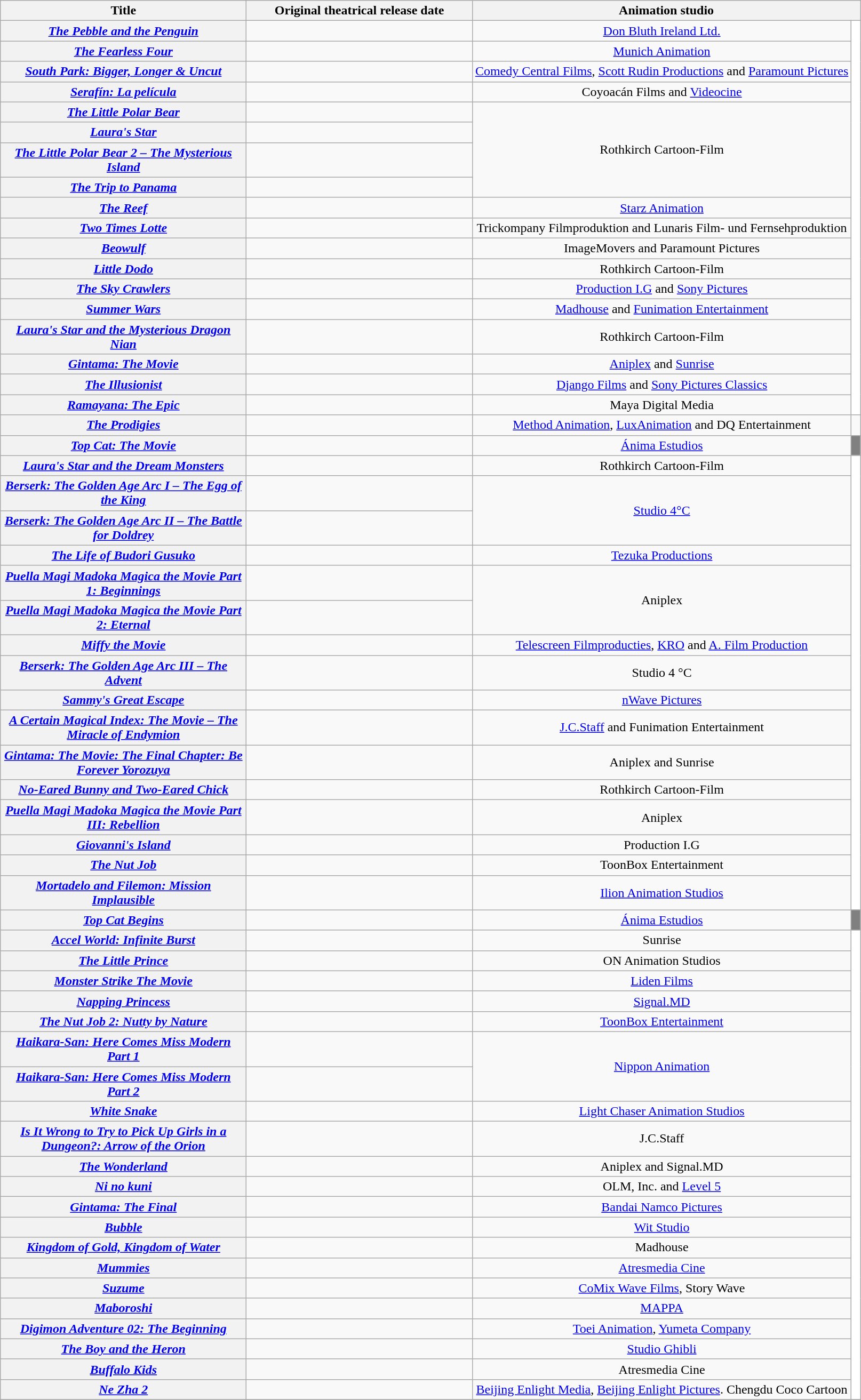<table class="wikitable sortable plainrowheaders">
<tr style="color:black">
<th scope="col" style="width:300px;">Title</th>
<th scope="col" style="width:275px;">Original theatrical release date</th>
<th colspan="2" scope="col" style="padding:0 8px; width:225px;">Animation studio</th>
</tr>
<tr>
<th scope="row"><em><a href='#'>The Pebble and the Penguin</a></em></th>
<td></td>
<td style="text-align:center;"><a href='#'>Don Bluth Ireland Ltd.</a></td>
<td rowspan="18" style="background:white; "> </td>
</tr>
<tr>
<th scope="row"><em><a href='#'>The Fearless Four</a></em></th>
<td></td>
<td style="text-align:center;"><a href='#'>Munich Animation</a></td>
</tr>
<tr>
<th scope="row"><em><a href='#'>South Park: Bigger, Longer & Uncut</a></em></th>
<td></td>
<td style="text-align:center;"><a href='#'>Comedy Central Films</a>, <a href='#'>Scott Rudin Productions</a> and <a href='#'>Paramount Pictures</a></td>
</tr>
<tr>
<th scope="row"><em><a href='#'>Serafín: La película</a></em></th>
<td></td>
<td style="text-align:center;">Coyoacán Films and <a href='#'>Videocine</a></td>
</tr>
<tr>
<th scope="row"><em><a href='#'>The Little Polar Bear</a></em></th>
<td> </td>
<td rowspan="4" style="text-align:center;">Rothkirch Cartoon-Film</td>
</tr>
<tr>
<th scope="row"><em><a href='#'>Laura's Star</a></em></th>
<td> </td>
</tr>
<tr>
<th scope="row"><em><a href='#'>The Little Polar Bear 2 – The Mysterious Island</a></em></th>
<td> </td>
</tr>
<tr>
<th scope="row"><em><a href='#'>The Trip to Panama</a></em></th>
<td> </td>
</tr>
<tr>
<th scope="row"><em><a href='#'>The Reef</a></em></th>
<td> </td>
<td style="text-align:center;"><a href='#'>Starz Animation</a></td>
</tr>
<tr>
<th scope="row"><em><a href='#'>Two Times Lotte</a></em></th>
<td></td>
<td style="text-align:center;">Trickompany Filmproduktion and Lunaris Film- und Fernsehproduktion</td>
</tr>
<tr>
<th scope="row"><em><a href='#'>Beowulf</a></em></th>
<td> </td>
<td style="text-align:center;">ImageMovers and Paramount Pictures</td>
</tr>
<tr>
<th scope="row"><em><a href='#'>Little Dodo</a></em></th>
<td></td>
<td style="text-align:center;">Rothkirch Cartoon-Film</td>
</tr>
<tr>
<th scope="row"><em><a href='#'>The Sky Crawlers</a></em></th>
<td> </td>
<td style="text-align:center;"><a href='#'>Production I.G</a> and <a href='#'>Sony Pictures</a></td>
</tr>
<tr>
<th scope="row"><em><a href='#'>Summer Wars</a></em></th>
<td> </td>
<td style="text-align:center;"><a href='#'>Madhouse</a> and <a href='#'>Funimation Entertainment</a></td>
</tr>
<tr>
<th scope="row"><em><a href='#'>Laura's Star and the Mysterious Dragon Nian</a></em></th>
<td></td>
<td style="text-align:center;">Rothkirch Cartoon-Film</td>
</tr>
<tr>
<th scope="row"><em><a href='#'>Gintama: The Movie</a></em></th>
<td> </td>
<td style="text-align:center;"><a href='#'>Aniplex</a> and <a href='#'>Sunrise</a></td>
</tr>
<tr>
<th scope="row"><em><a href='#'>The Illusionist</a></em></th>
<td> </td>
<td style="text-align:center;"><a href='#'>Django Films</a> and <a href='#'>Sony Pictures Classics</a></td>
</tr>
<tr>
<th scope="row"><em><a href='#'>Ramayana: The Epic</a></em></th>
<td></td>
<td style="text-align:center;">Maya Digital Media</td>
</tr>
<tr>
<th scope="row"><em><a href='#'>The Prodigies</a></em></th>
<td> </td>
<td style="text-align:center;"><a href='#'>Method Animation</a>, <a href='#'>LuxAnimation</a> and DQ Entertainment</td>
</tr>
<tr>
<th scope="row"><em><a href='#'>Top Cat: The Movie</a></em></th>
<td> </td>
<td style="text-align:center;"><a href='#'>Ánima Estudios</a></td>
<td style="background:grey; "> </td>
</tr>
<tr>
<th scope="row"><em><a href='#'>Laura's Star and the Dream Monsters</a></em></th>
<td></td>
<td style="text-align:center;">Rothkirch Cartoon-Film</td>
<td rowspan="16" style="background:white; "> </td>
</tr>
<tr>
<th scope="row"><em><a href='#'>Berserk: The Golden Age Arc I – The Egg of the King</a></em></th>
<td></td>
<td rowspan="2" style="text-align:center;"><a href='#'>Studio 4°C</a></td>
</tr>
<tr>
<th scope="row"><em><a href='#'>Berserk: The Golden Age Arc II – The Battle for Doldrey</a></em></th>
<td></td>
</tr>
<tr>
<th scope="row"><em><a href='#'>The Life of Budori Gusuko</a></em></th>
<td></td>
<td style="text-align:center;"><a href='#'>Tezuka Productions</a></td>
</tr>
<tr>
<th scope="row"><em><a href='#'>Puella Magi Madoka Magica the Movie Part 1: Beginnings</a></em></th>
<td> </td>
<td rowspan="2" style="text-align:center;">Aniplex</td>
</tr>
<tr>
<th scope="row"><em><a href='#'>Puella Magi Madoka Magica the Movie Part 2: Eternal</a></em></th>
<td> </td>
</tr>
<tr>
<th scope="row"><em><a href='#'>Miffy the Movie</a></em></th>
<td></td>
<td style="text-align:center;"><a href='#'>Telescreen Filmproducties</a>, <a href='#'>KRO</a> and <a href='#'>A. Film Production</a></td>
</tr>
<tr>
<th scope="row"><em><a href='#'>Berserk: The Golden Age Arc III – The Advent</a></em></th>
<td></td>
<td style="text-align:center;">Studio 4 °C</td>
</tr>
<tr>
<th scope="row"><em><a href='#'>Sammy's Great Escape</a></em></th>
<td> </td>
<td style="text-align:center;"><a href='#'>nWave Pictures</a></td>
</tr>
<tr>
<th scope="row"><em><a href='#'>A Certain Magical Index: The Movie – The Miracle of Endymion</a></em></th>
<td> </td>
<td style="text-align:center;"><a href='#'>J.C.Staff</a> and Funimation Entertainment</td>
</tr>
<tr>
<th scope="row"><em><a href='#'>Gintama: The Movie: The Final Chapter: Be Forever Yorozuya</a></em></th>
<td> </td>
<td style="text-align:center;">Aniplex and Sunrise</td>
</tr>
<tr>
<th scope="row"><em><a href='#'>No-Eared Bunny and Two-Eared Chick</a></em></th>
<td></td>
<td style="text-align:center;">Rothkirch Cartoon-Film</td>
</tr>
<tr>
<th scope="row"><em><a href='#'>Puella Magi Madoka Magica the Movie Part III: Rebellion</a></em></th>
<td> </td>
<td style="text-align:center;">Aniplex</td>
</tr>
<tr>
<th scope="row"><em><a href='#'>Giovanni's Island</a></em></th>
<td></td>
<td style="text-align:center;">Production I.G</td>
</tr>
<tr>
<th scope="row"><em><a href='#'>The Nut Job</a></em></th>
<td> </td>
<td style="text-align:center;">ToonBox Entertainment</td>
</tr>
<tr>
<th scope="row"><em><a href='#'>Mortadelo and Filemon: Mission Implausible</a></em></th>
<td></td>
<td style="text-align:center;"><a href='#'>Ilion Animation Studios</a></td>
</tr>
<tr>
<th scope="row"><em><a href='#'>Top Cat Begins</a></em></th>
<td> </td>
<td style="text-align:center;"><a href='#'>Ánima Estudios</a></td>
<td style="background:grey; "> </td>
</tr>
<tr>
<th scope="row"><em><a href='#'>Accel World: Infinite Burst</a></em></th>
<td> </td>
<td style="text-align:center;">Sunrise</td>
<td rowspan="21" style="background:white; "> </td>
</tr>
<tr>
<th scope="row"><em><a href='#'>The Little Prince</a></em></th>
<td> </td>
<td style="text-align:center;">ON Animation Studios</td>
</tr>
<tr>
<th scope="row"><em><a href='#'>Monster Strike The Movie</a></em></th>
<td> </td>
<td style="text-align:center;"><a href='#'>Liden Films</a></td>
</tr>
<tr>
<th scope="row"><em><a href='#'>Napping Princess</a></em></th>
<td> </td>
<td style="text-align:center;"><a href='#'>Signal.MD</a></td>
</tr>
<tr>
<th scope="row"><em><a href='#'>The Nut Job 2: Nutty by Nature</a></em></th>
<td> </td>
<td style="text-align:center;"><a href='#'>ToonBox Entertainment</a></td>
</tr>
<tr>
<th scope="row"><em><a href='#'>Haikara-San: Here Comes Miss Modern Part 1</a></em></th>
<td></td>
<td rowspan="2" style="text-align:center;"><a href='#'>Nippon Animation</a></td>
</tr>
<tr>
<th scope="row"><em><a href='#'>Haikara-San: Here Comes Miss Modern Part 2</a></em></th>
<td></td>
</tr>
<tr>
<th scope="row"><em><a href='#'>White Snake</a></em></th>
<td></td>
<td style="text-align:center;"><a href='#'>Light Chaser Animation Studios</a></td>
</tr>
<tr>
<th scope="row"><em><a href='#'>Is It Wrong to Try to Pick Up Girls in a Dungeon?: Arrow of the Orion</a></em></th>
<td></td>
<td style="text-align:center;">J.C.Staff</td>
</tr>
<tr>
<th scope="row"><em><a href='#'>The Wonderland</a></em></th>
<td></td>
<td style="text-align:center;">Aniplex and Signal.MD</td>
</tr>
<tr>
<th scope="row"><em><a href='#'>Ni no kuni</a></em></th>
<td></td>
<td style="text-align:center;">OLM, Inc. and <a href='#'>Level 5</a></td>
</tr>
<tr>
<th scope="row"><em><a href='#'>Gintama: The Final</a></em></th>
<td> </td>
<td style="text-align:center;"><a href='#'>Bandai Namco Pictures</a></td>
</tr>
<tr>
<th scope="row"><em><a href='#'>Bubble</a></em></th>
<td></td>
<td style="text-align:center;"><a href='#'>Wit Studio</a></td>
</tr>
<tr>
<th scope="row"><em><a href='#'>Kingdom of Gold, Kingdom of Water</a></em></th>
<td></td>
<td style="text-align:center;">Madhouse</td>
</tr>
<tr>
<th scope="row"><em><a href='#'>Mummies</a></em></th>
<td></td>
<td style="text-align:center;"><a href='#'>Atresmedia Cine</a></td>
</tr>
<tr>
<th scope="row"><em><a href='#'>Suzume</a></em></th>
<td></td>
<td style="text-align:center;"><a href='#'>CoMix Wave Films</a>, Story Wave</td>
</tr>
<tr>
<th scope="row"><em><a href='#'>Maboroshi</a></em></th>
<td></td>
<td style="text-align:center;"><a href='#'>MAPPA</a></td>
</tr>
<tr>
<th scope="row"><em><a href='#'>Digimon Adventure 02: The Beginning</a></em></th>
<td></td>
<td style="text-align:center;"><a href='#'>Toei Animation</a>, <a href='#'>Yumeta Company</a></td>
</tr>
<tr>
<th scope="row"><em><a href='#'>The Boy and the Heron</a></em></th>
<td></td>
<td style="text-align:center;"><a href='#'>Studio Ghibli</a></td>
</tr>
<tr>
<th scope="row"><em><a href='#'>Buffalo Kids</a></em></th>
<td></td>
<td style="text-align:center;">Atresmedia Cine</td>
</tr>
<tr>
<th scope="row"><em><a href='#'>Ne Zha 2</a></em></th>
<td></td>
<td style="text-align:center;"><a href='#'>Beijing Enlight Media</a>, <a href='#'>Beijing Enlight Pictures</a>. Chengdu Coco Cartoon</td>
</tr>
<tr>
</tr>
</table>
